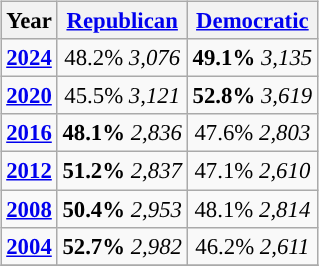<table class="wikitable" style="float:right; margin: 1em 1em 1em 0; font-size: 95%;">
<tr>
<th>Year</th>
<th><a href='#'>Republican</a></th>
<th><a href='#'>Democratic</a></th>
</tr>
<tr>
<td style="text-align:center; "><strong><a href='#'>2024</a></strong></td>
<td style="text-align:center; ">48.2% <em>3,076</em></td>
<td style="text-align:center; "><strong>49.1%</strong> <em>3,135</em></td>
</tr>
<tr>
<td style="text-align:center; "><strong><a href='#'>2020</a></strong></td>
<td style="text-align:center; ">45.5% <em>3,121</em></td>
<td style="text-align:center; "><strong>52.8%</strong>  <em>3,619</em></td>
</tr>
<tr>
<td style="text-align:center; "><strong><a href='#'>2016</a></strong></td>
<td style="text-align:center; "><strong>48.1%</strong> <em>2,836</em></td>
<td style="text-align:center; ">47.6%  <em>2,803</em></td>
</tr>
<tr>
<td style="text-align:center; "><strong><a href='#'>2012</a></strong></td>
<td style="text-align:center; "><strong>51.2%</strong> <em>2,837</em></td>
<td style="text-align:center; ">47.1%  <em>2,610</em></td>
</tr>
<tr>
<td style="text-align:center; "><strong><a href='#'>2008</a></strong></td>
<td style="text-align:center; "><strong>50.4%</strong> <em>2,953</em></td>
<td style="text-align:center; ">48.1%  <em>2,814</em></td>
</tr>
<tr>
<td style="text-align:center; "><strong><a href='#'>2004</a></strong></td>
<td style="text-align:center; "><strong>52.7%</strong> <em>2,982</em></td>
<td style="text-align:center; ">46.2% <em>2,611</em></td>
</tr>
<tr>
</tr>
</table>
